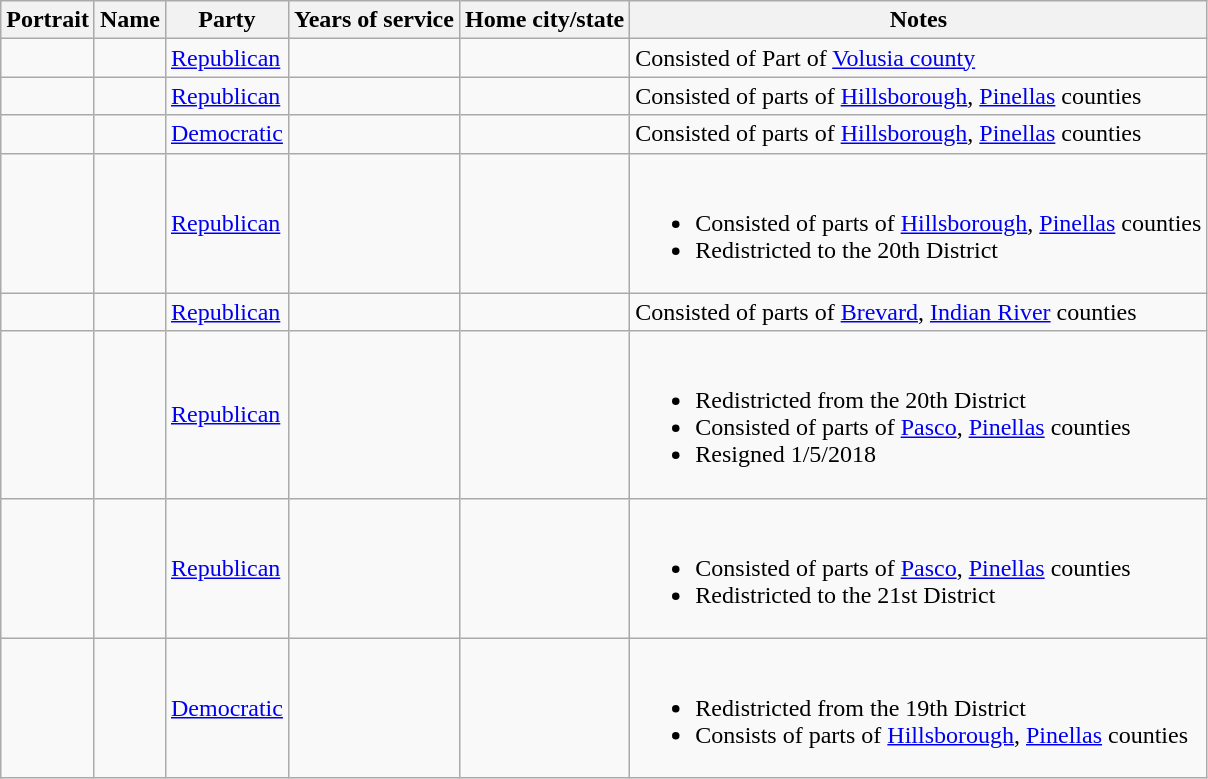<table class="wikitable sortable">
<tr>
<th>Portrait</th>
<th>Name</th>
<th>Party</th>
<th>Years of service</th>
<th>Home city/state</th>
<th>Notes</th>
</tr>
<tr>
<td></td>
<td></td>
<td><a href='#'>Republican</a></td>
<td></td>
<td></td>
<td>Consisted of Part of <a href='#'>Volusia county</a></td>
</tr>
<tr>
<td></td>
<td></td>
<td><a href='#'>Republican</a></td>
<td></td>
<td></td>
<td>Consisted of parts of <a href='#'>Hillsborough</a>, <a href='#'>Pinellas</a> counties</td>
</tr>
<tr>
<td></td>
<td></td>
<td><a href='#'>Democratic</a></td>
<td></td>
<td></td>
<td>Consisted of parts of <a href='#'>Hillsborough</a>, <a href='#'>Pinellas</a> counties</td>
</tr>
<tr>
<td></td>
<td></td>
<td><a href='#'>Republican</a></td>
<td></td>
<td></td>
<td><br><ul><li>Consisted of parts of <a href='#'>Hillsborough</a>, <a href='#'>Pinellas</a> counties</li><li>Redistricted to the 20th District</li></ul></td>
</tr>
<tr>
<td></td>
<td></td>
<td><a href='#'>Republican</a></td>
<td></td>
<td></td>
<td>Consisted of parts of <a href='#'>Brevard</a>, <a href='#'>Indian River</a> counties</td>
</tr>
<tr>
<td></td>
<td></td>
<td><a href='#'>Republican</a></td>
<td></td>
<td></td>
<td><br><ul><li>Redistricted from the 20th District</li><li>Consisted of parts of <a href='#'>Pasco</a>, <a href='#'>Pinellas</a> counties</li><li>Resigned 1/5/2018</li></ul></td>
</tr>
<tr>
<td></td>
<td></td>
<td><a href='#'>Republican</a></td>
<td></td>
<td></td>
<td><br><ul><li>Consisted of parts of <a href='#'>Pasco</a>, <a href='#'>Pinellas</a> counties</li><li>Redistricted to the 21st District</li></ul></td>
</tr>
<tr>
<td></td>
<td></td>
<td><a href='#'>Democratic</a></td>
<td></td>
<td></td>
<td><br><ul><li>Redistricted from the 19th District</li><li>Consists of parts of <a href='#'>Hillsborough</a>, <a href='#'>Pinellas</a> counties</li></ul></td>
</tr>
</table>
